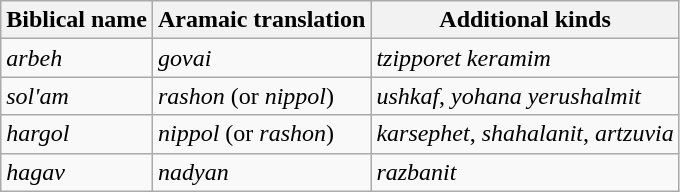<table class="wikitable">
<tr>
<th>Biblical name</th>
<th>Aramaic translation</th>
<th>Additional kinds</th>
</tr>
<tr>
<td><em>arbeh</em></td>
<td><em>govai</em></td>
<td><em>tzipporet keramim</em></td>
</tr>
<tr>
<td><em>sol'am</em></td>
<td><em>rashon</em> (or <em>nippol</em>)</td>
<td><em>ushkaf</em>, <em>yohana yerushalmit</em></td>
</tr>
<tr>
<td><em>hargol</em></td>
<td><em>nippol</em> (or <em>rashon</em>)</td>
<td><em>karsephet</em>, <em>shahalanit</em>, <em>artzuvia</em></td>
</tr>
<tr>
<td><em>hagav</em></td>
<td><em>nadyan</em></td>
<td><em>razbanit</em></td>
</tr>
</table>
